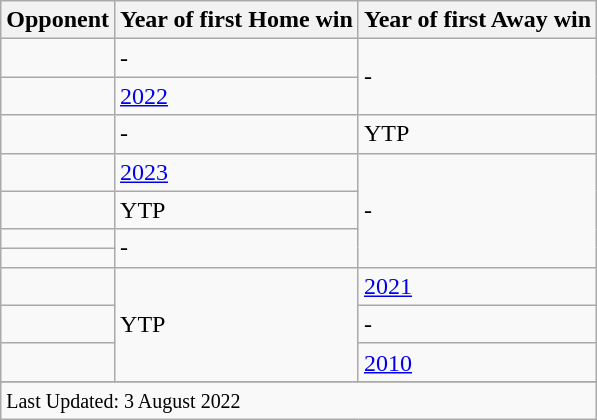<table class="wikitable plainrowheaders sortable">
<tr>
<th>Opponent</th>
<th>Year of first Home win</th>
<th>Year of first Away win</th>
</tr>
<tr>
<td></td>
<td>-</td>
<td rowspan=2>-</td>
</tr>
<tr>
<td></td>
<td><a href='#'>2022</a></td>
</tr>
<tr>
<td></td>
<td>-</td>
<td>YTP</td>
</tr>
<tr>
<td></td>
<td><a href='#'>2023</a></td>
<td rowspan="4">-</td>
</tr>
<tr>
<td></td>
<td>YTP</td>
</tr>
<tr>
<td></td>
<td rowspan=2>-</td>
</tr>
<tr>
<td></td>
</tr>
<tr>
<td></td>
<td rowspan=3>YTP</td>
<td><a href='#'>2021</a></td>
</tr>
<tr>
<td></td>
<td>-</td>
</tr>
<tr>
<td></td>
<td><a href='#'>2010</a></td>
</tr>
<tr>
</tr>
<tr class=sortbottom>
<td colspan=3><small>Last Updated: 3 August 2022</small></td>
</tr>
</table>
